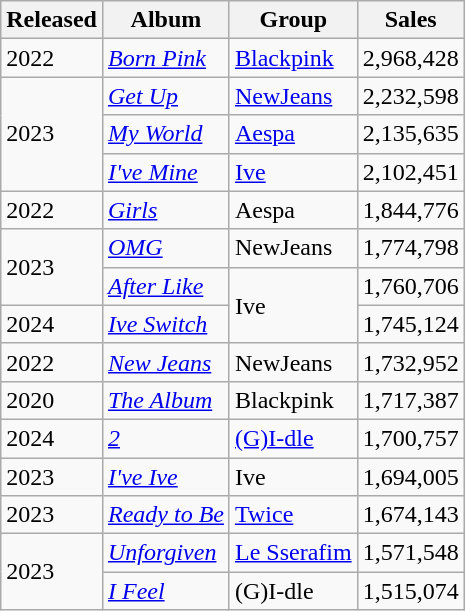<table class="wikitable">
<tr>
<th>Released</th>
<th>Album</th>
<th>Group</th>
<th>Sales</th>
</tr>
<tr>
<td>2022</td>
<td><em><a href='#'>Born Pink</a></em></td>
<td><a href='#'>Blackpink</a></td>
<td>2,968,428</td>
</tr>
<tr>
<td rowspan="3">2023</td>
<td><em><a href='#'>Get Up</a></em></td>
<td><a href='#'>NewJeans</a></td>
<td>2,232,598</td>
</tr>
<tr>
<td><em><a href='#'>My World</a></em></td>
<td><a href='#'>Aespa</a></td>
<td>2,135,635</td>
</tr>
<tr>
<td><em><a href='#'>I've Mine</a></em></td>
<td><a href='#'>Ive</a></td>
<td>2,102,451</td>
</tr>
<tr>
<td>2022</td>
<td><em><a href='#'>Girls</a></em></td>
<td>Aespa</td>
<td>1,844,776</td>
</tr>
<tr>
<td rowspan="2">2023</td>
<td><em><a href='#'>OMG</a></em></td>
<td>NewJeans</td>
<td>1,774,798</td>
</tr>
<tr>
<td><em><a href='#'>After Like</a></em></td>
<td rowspan="2">Ive</td>
<td>1,760,706</td>
</tr>
<tr>
<td>2024</td>
<td><em><a href='#'>Ive Switch</a></em></td>
<td>1,745,124</td>
</tr>
<tr>
<td>2022</td>
<td><em><a href='#'>New Jeans</a></em></td>
<td>NewJeans</td>
<td>1,732,952</td>
</tr>
<tr>
<td>2020</td>
<td><em><a href='#'>The Album</a></em></td>
<td>Blackpink</td>
<td>1,717,387</td>
</tr>
<tr>
<td>2024</td>
<td><em><a href='#'>2</a></em></td>
<td><a href='#'>(G)I-dle</a></td>
<td>1,700,757</td>
</tr>
<tr>
<td>2023</td>
<td><em><a href='#'>I've Ive</a></em></td>
<td>Ive</td>
<td>1,694,005</td>
</tr>
<tr>
<td>2023</td>
<td><em><a href='#'>Ready to Be</a></em></td>
<td><a href='#'>Twice</a></td>
<td>1,674,143</td>
</tr>
<tr>
<td rowspan="2">2023</td>
<td><em><a href='#'>Unforgiven</a></em></td>
<td><a href='#'>Le Sserafim</a></td>
<td>1,571,548</td>
</tr>
<tr>
<td><em><a href='#'>I Feel</a></em></td>
<td>(G)I-dle</td>
<td>1,515,074</td>
</tr>
</table>
